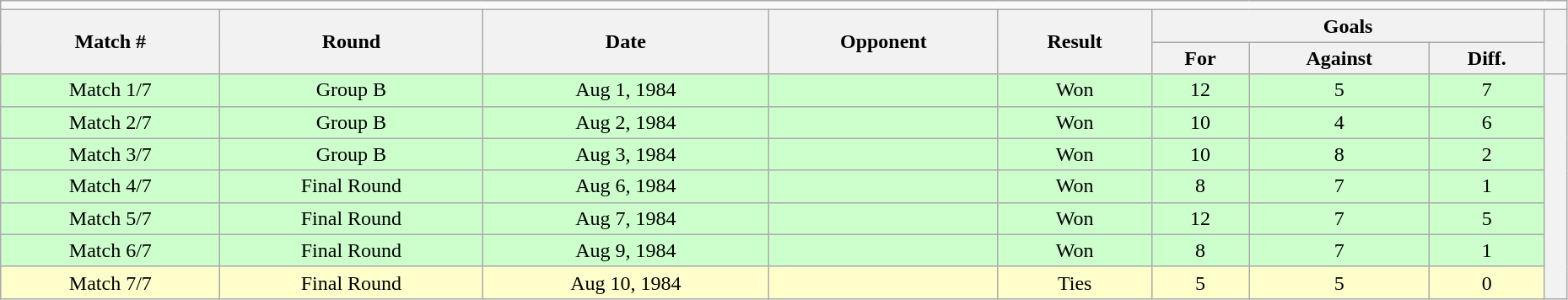<table class="wikitable" style="text-align: center; width: 98%; font-size: 100%; margin-left: 1em;">
<tr>
<td colspan="10"></td>
</tr>
<tr>
<th rowspan="2">Match #</th>
<th rowspan="2">Round</th>
<th rowspan="2">Date</th>
<th rowspan="2">Opponent</th>
<th rowspan="2">Result</th>
<th colspan="3">Goals</th>
<th rowspan="2"></th>
</tr>
<tr>
<th>For</th>
<th>Against</th>
<th>Diff.</th>
</tr>
<tr style="background: #cfc;">
<td>Match 1/7</td>
<td>Group B</td>
<td>Aug 1, 1984</td>
<td></td>
<td>Won</td>
<td>12</td>
<td>5</td>
<td>7</td>
<td rowspan="7" style="background: #f2f2f2;"></td>
</tr>
<tr style="background: #cfc;">
<td>Match 2/7</td>
<td>Group B</td>
<td>Aug 2, 1984</td>
<td></td>
<td>Won</td>
<td>10</td>
<td>4</td>
<td>6</td>
</tr>
<tr style="background: #cfc;">
<td>Match 3/7</td>
<td>Group B</td>
<td>Aug 3, 1984</td>
<td></td>
<td>Won</td>
<td>10</td>
<td>8</td>
<td>2</td>
</tr>
<tr style="background: #cfc;">
<td>Match 4/7</td>
<td>Final Round</td>
<td>Aug 6, 1984</td>
<td></td>
<td>Won</td>
<td>8</td>
<td>7</td>
<td>1</td>
</tr>
<tr style="background: #cfc;">
<td>Match 5/7</td>
<td>Final Round</td>
<td>Aug 7, 1984</td>
<td></td>
<td>Won</td>
<td>12</td>
<td>7</td>
<td>5</td>
</tr>
<tr style="background: #cfc;">
<td>Match 6/7</td>
<td>Final Round</td>
<td>Aug 9, 1984</td>
<td></td>
<td>Won</td>
<td>8</td>
<td>7</td>
<td>1</td>
</tr>
<tr style="background: #ffc;">
<td>Match 7/7</td>
<td>Final Round</td>
<td>Aug 10, 1984</td>
<td></td>
<td>Ties</td>
<td>5</td>
<td>5</td>
<td>0</td>
</tr>
</table>
